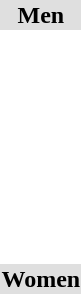<table>
<tr bgcolor="DFDFDF">
<td colspan="4" align="center"><strong>Men</strong></td>
</tr>
<tr>
<th scope=row style="text-align:left"><br></th>
<td></td>
<td></td>
<td></td>
</tr>
<tr>
<th scope=row style="text-align:left"><br></th>
<td></td>
<td></td>
<td></td>
</tr>
<tr>
<th scope=row style="text-align:left"><br></th>
<td></td>
<td></td>
<td></td>
</tr>
<tr>
<th scope=row style="text-align:left"><br></th>
<td></td>
<td></td>
<td></td>
</tr>
<tr>
<th scope=row style="text-align:left"><br></th>
<td></td>
<td></td>
<td></td>
</tr>
<tr>
<th scope=row style="text-align:left"><br></th>
<td></td>
<td></td>
<td></td>
</tr>
<tr>
<th scope=row style="text-align:left"><br></th>
<td><br></td>
<td><br></td>
<td><br></td>
</tr>
<tr bgcolor="DFDFDF">
<td colspan="4" align="center"><strong>Women</strong></td>
</tr>
<tr>
<th scope=row style="text-align:left"><br></th>
<td></td>
<td></td>
<td></td>
</tr>
<tr>
<th scope=row style="text-align:left"><br></th>
<td></td>
<td></td>
<td></td>
</tr>
<tr>
<th scope=row style="text-align:left"><br></th>
<td></td>
<td></td>
<td></td>
</tr>
<tr>
<th scope=row style="text-align:left"><br></th>
<td><br></td>
<td><br></td>
<td><br></td>
</tr>
<tr>
<th scope=row style="text-align:left"><br></th>
<td></td>
<td></td>
<td></td>
</tr>
<tr>
<th scope=row style="text-align:left"><br></th>
<td></td>
<td></td>
<td></td>
</tr>
<tr>
<th scope=row style="text-align:left"><br></th>
<td></td>
<td></td>
<td></td>
</tr>
</table>
